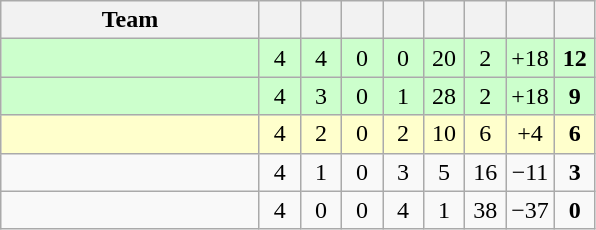<table class="wikitable" style="text-align: center;">
<tr>
<th width=165>Team</th>
<th width=20></th>
<th width=20></th>
<th width=20></th>
<th width=20></th>
<th width=20></th>
<th width=20></th>
<th width=20></th>
<th width=20></th>
</tr>
<tr bgcolor=#ccffcc>
<td style="text-align:left;"></td>
<td>4</td>
<td>4</td>
<td>0</td>
<td>0</td>
<td>20</td>
<td>2</td>
<td>+18</td>
<td><strong>12</strong></td>
</tr>
<tr bgcolor=#ccffcc>
<td style="text-align:left;"></td>
<td>4</td>
<td>3</td>
<td>0</td>
<td>1</td>
<td>28</td>
<td>2</td>
<td>+18</td>
<td><strong>9</strong></td>
</tr>
<tr style="background-color: #ffc;">
<td style="text-align:left;"></td>
<td>4</td>
<td>2</td>
<td>0</td>
<td>2</td>
<td>10</td>
<td>6</td>
<td>+4</td>
<td><strong>6</strong></td>
</tr>
<tr>
<td style="text-align:left;"></td>
<td>4</td>
<td>1</td>
<td>0</td>
<td>3</td>
<td>5</td>
<td>16</td>
<td>−11</td>
<td><strong>3</strong></td>
</tr>
<tr>
<td style="text-align:left;"></td>
<td>4</td>
<td>0</td>
<td>0</td>
<td>4</td>
<td>1</td>
<td>38</td>
<td>−37</td>
<td><strong>0</strong></td>
</tr>
</table>
